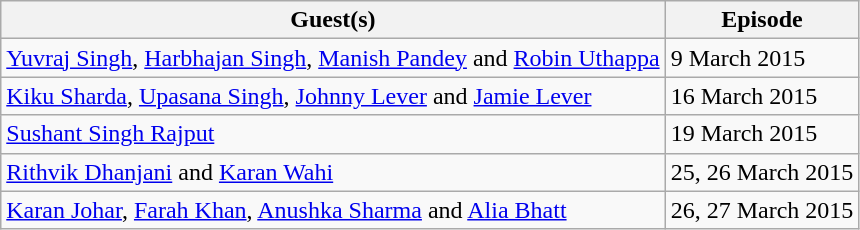<table class="wikitable">
<tr>
<th>Guest(s)</th>
<th>Episode</th>
</tr>
<tr>
<td><a href='#'>Yuvraj Singh</a>, <a href='#'>Harbhajan Singh</a>, <a href='#'>Manish Pandey</a> and <a href='#'>Robin Uthappa</a></td>
<td>9 March 2015</td>
</tr>
<tr>
<td><a href='#'>Kiku Sharda</a>, <a href='#'>Upasana Singh</a>, <a href='#'>Johnny Lever</a> and <a href='#'>Jamie Lever</a></td>
<td>16 March 2015</td>
</tr>
<tr>
<td><a href='#'>Sushant Singh Rajput</a></td>
<td>19 March 2015</td>
</tr>
<tr>
<td><a href='#'>Rithvik Dhanjani</a> and <a href='#'>Karan Wahi</a></td>
<td>25, 26 March 2015</td>
</tr>
<tr>
<td><a href='#'>Karan Johar</a>, <a href='#'>Farah Khan</a>, <a href='#'>Anushka Sharma</a> and <a href='#'>Alia Bhatt</a></td>
<td>26, 27 March 2015</td>
</tr>
</table>
